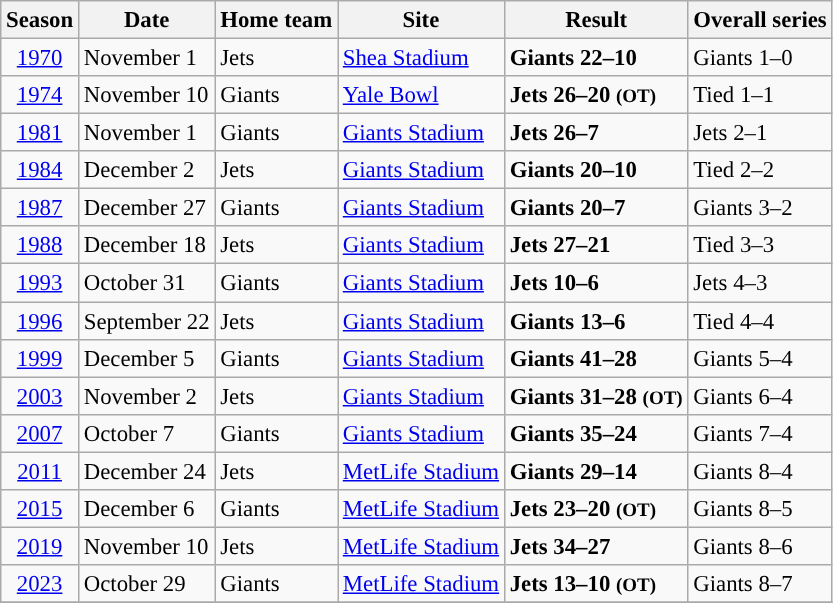<table class="wikitable" style="font-size: 95%;">
<tr>
<th>Season</th>
<th>Date</th>
<th>Home team</th>
<th>Site</th>
<th>Result</th>
<th>Overall series</th>
</tr>
<tr>
<td align="center"><a href='#'>1970</a></td>
<td>November 1</td>
<td>Jets</td>
<td><a href='#'>Shea Stadium</a></td>
<td><strong>Giants 22–10</strong></td>
<td>Giants 1–0</td>
</tr>
<tr>
<td align="center"><a href='#'>1974</a></td>
<td>November 10</td>
<td>Giants</td>
<td><a href='#'>Yale Bowl</a></td>
<td><strong>Jets 26–20 <small>(OT)</small></strong></td>
<td>Tied 1–1</td>
</tr>
<tr>
<td align="center"><a href='#'>1981</a></td>
<td>November 1</td>
<td>Giants</td>
<td><a href='#'>Giants Stadium</a></td>
<td><strong>Jets 26–7</strong></td>
<td>Jets 2–1</td>
</tr>
<tr>
<td align="center"><a href='#'>1984</a></td>
<td>December 2</td>
<td>Jets</td>
<td><a href='#'>Giants Stadium</a></td>
<td><strong>Giants 20–10</strong></td>
<td>Tied 2–2</td>
</tr>
<tr>
<td align="center"><a href='#'>1987</a></td>
<td>December 27</td>
<td>Giants</td>
<td><a href='#'>Giants Stadium</a></td>
<td><strong>Giants 20–7</strong></td>
<td>Giants 3–2</td>
</tr>
<tr>
<td align="center"><a href='#'>1988</a></td>
<td>December 18</td>
<td>Jets</td>
<td><a href='#'>Giants Stadium</a></td>
<td><strong>Jets 27–21</strong></td>
<td>Tied 3–3</td>
</tr>
<tr>
<td align="center"><a href='#'>1993</a></td>
<td>October 31</td>
<td>Giants</td>
<td><a href='#'>Giants Stadium</a></td>
<td><strong>Jets 10–6</strong></td>
<td>Jets 4–3</td>
</tr>
<tr>
<td align="center"><a href='#'>1996</a></td>
<td>September 22</td>
<td>Jets</td>
<td><a href='#'>Giants Stadium</a></td>
<td><strong>Giants 13–6</strong></td>
<td>Tied 4–4</td>
</tr>
<tr>
<td align="center"><a href='#'>1999</a></td>
<td>December 5</td>
<td>Giants</td>
<td><a href='#'>Giants Stadium</a></td>
<td><strong>Giants 41–28</strong></td>
<td>Giants 5–4</td>
</tr>
<tr>
<td align="center"><a href='#'>2003</a></td>
<td>November 2</td>
<td>Jets</td>
<td><a href='#'>Giants Stadium</a></td>
<td><strong>Giants 31–28 <small>(OT)</small></strong></td>
<td>Giants 6–4</td>
</tr>
<tr>
<td align="center"><a href='#'>2007</a></td>
<td>October 7</td>
<td>Giants</td>
<td><a href='#'>Giants Stadium</a></td>
<td><strong>Giants 35–24</strong></td>
<td>Giants 7–4</td>
</tr>
<tr>
<td align="center"><a href='#'>2011</a></td>
<td>December 24</td>
<td>Jets</td>
<td><a href='#'>MetLife Stadium</a></td>
<td><strong>Giants 29–14</strong></td>
<td>Giants 8–4</td>
</tr>
<tr>
<td align="center"><a href='#'>2015</a></td>
<td>December 6</td>
<td>Giants</td>
<td><a href='#'>MetLife Stadium</a></td>
<td><strong>Jets 23–20 <small>(OT)</small></strong></td>
<td>Giants 8–5</td>
</tr>
<tr>
<td align="center"><a href='#'>2019</a></td>
<td>November 10</td>
<td>Jets</td>
<td><a href='#'>MetLife Stadium</a></td>
<td><strong>Jets 34–27</strong></td>
<td>Giants 8–6</td>
</tr>
<tr>
<td align="center"><a href='#'>2023</a></td>
<td>October 29</td>
<td>Giants</td>
<td><a href='#'>MetLife Stadium</a></td>
<td><strong>Jets 13–10 <small>(OT)</small></strong></td>
<td>Giants 8–7</td>
</tr>
<tr>
</tr>
</table>
